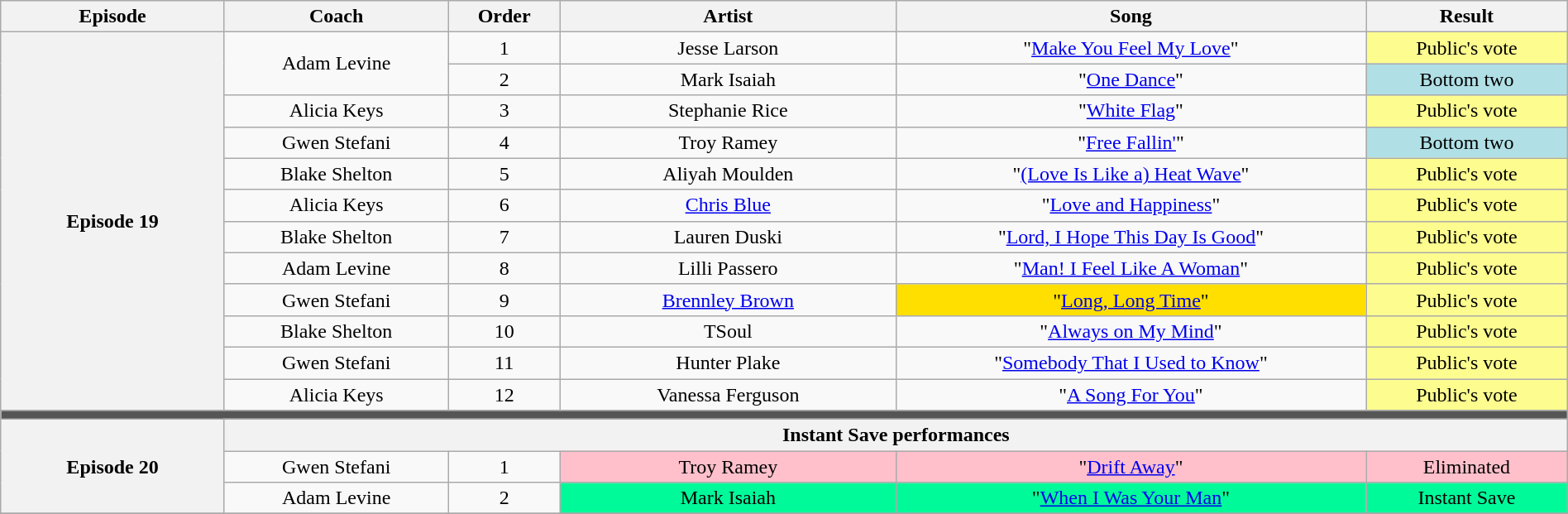<table class="wikitable" style="text-align:center; width:100%;">
<tr>
<th style="width:10%;">Episode</th>
<th style="width:10%;">Coach</th>
<th style="width:05%;">Order</th>
<th style="width:15%;">Artist</th>
<th style="width:21%;">Song</th>
<th style="width:9%;">Result</th>
</tr>
<tr>
<th rowspan="12" scope="row">Episode 19<br><small></small></th>
<td rowspan="2">Adam Levine</td>
<td>1</td>
<td>Jesse Larson</td>
<td>"<a href='#'>Make You Feel My Love</a>"</td>
<td style="background:#fdfc8f;">Public's vote</td>
</tr>
<tr>
<td>2</td>
<td>Mark Isaiah</td>
<td>"<a href='#'>One Dance</a>"</td>
<td style="background:#B0E0E6;">Bottom two</td>
</tr>
<tr>
<td>Alicia Keys</td>
<td>3</td>
<td>Stephanie Rice</td>
<td>"<a href='#'>White Flag</a>"</td>
<td style="background:#fdfc8f;">Public's vote</td>
</tr>
<tr>
<td>Gwen Stefani</td>
<td>4</td>
<td>Troy Ramey</td>
<td>"<a href='#'>Free Fallin'</a>"</td>
<td style="background:#B0E0E6;">Bottom two</td>
</tr>
<tr>
<td>Blake Shelton</td>
<td>5</td>
<td>Aliyah Moulden</td>
<td>"<a href='#'>(Love Is Like a) Heat Wave</a>"</td>
<td style="background:#fdfc8f;">Public's vote</td>
</tr>
<tr>
<td>Alicia Keys</td>
<td>6</td>
<td><a href='#'>Chris Blue</a></td>
<td>"<a href='#'>Love and Happiness</a>"</td>
<td style="background:#fdfc8f;">Public's vote</td>
</tr>
<tr>
<td>Blake Shelton</td>
<td>7</td>
<td>Lauren Duski</td>
<td>"<a href='#'>Lord, I Hope This Day Is Good</a>"</td>
<td style="background:#fdfc8f;">Public's vote</td>
</tr>
<tr>
<td>Adam Levine</td>
<td>8</td>
<td>Lilli Passero</td>
<td>"<a href='#'>Man! I Feel Like A Woman</a>"</td>
<td style="background:#fdfc8f;">Public's vote</td>
</tr>
<tr>
<td>Gwen Stefani</td>
<td>9</td>
<td><a href='#'>Brennley Brown</a></td>
<td style="background:#fedf00;">"<a href='#'>Long, Long Time</a>"</td>
<td style="background:#fdfc8f;">Public's vote</td>
</tr>
<tr>
<td>Blake Shelton</td>
<td>10</td>
<td>TSoul</td>
<td>"<a href='#'>Always on My Mind</a>"</td>
<td style="background:#fdfc8f;">Public's vote</td>
</tr>
<tr>
<td>Gwen Stefani</td>
<td>11</td>
<td>Hunter Plake</td>
<td>"<a href='#'>Somebody That I Used to Know</a>"</td>
<td style="background:#fdfc8f;">Public's vote</td>
</tr>
<tr>
<td>Alicia Keys</td>
<td>12</td>
<td>Vanessa Ferguson</td>
<td>"<a href='#'>A Song For You</a>"</td>
<td style="background:#fdfc8f;">Public's vote</td>
</tr>
<tr>
</tr>
<tr>
</tr>
<tr>
<td colspan="6" style="background:#555;"></td>
</tr>
<tr>
<th rowspan="4" scope="row">Episode 20<br><small></small></th>
</tr>
<tr>
<th colspan="5">Instant Save performances</th>
</tr>
<tr>
<td>Gwen Stefani</td>
<td>1</td>
<td style="background:Pink;">Troy Ramey</td>
<td style="background:Pink;">"<a href='#'>Drift Away</a>"</td>
<td style="background:Pink;">Eliminated</td>
</tr>
<tr>
<td>Adam Levine</td>
<td>2</td>
<td style="background:#00FA9A;">Mark Isaiah</td>
<td style="background:#00FA9A;">"<a href='#'>When I Was Your Man</a>"</td>
<td style="background:#00FA9A;">Instant Save</td>
</tr>
<tr>
</tr>
</table>
